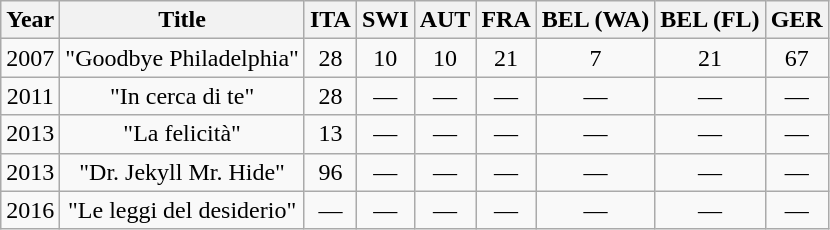<table class="wikitable" style="text-align:center">
<tr>
<th scope="col">Year</th>
<th scope="col">Title</th>
<th scope="col">ITA</th>
<th scope="col">SWI</th>
<th scope="col">AUT</th>
<th scope="col">FRA</th>
<th scope="col">BEL (WA)</th>
<th scope="col">BEL (FL)</th>
<th scope="col">GER</th>
</tr>
<tr>
<td>2007</td>
<td scope="row">"Goodbye Philadelphia"</td>
<td>28</td>
<td>10</td>
<td>10</td>
<td>21</td>
<td>7</td>
<td>21</td>
<td>67</td>
</tr>
<tr>
<td>2011</td>
<td scope="row">"In cerca di te"</td>
<td>28</td>
<td>—</td>
<td>—</td>
<td>—</td>
<td>—</td>
<td>—</td>
<td>—</td>
</tr>
<tr>
<td>2013</td>
<td scope="row">"La felicità"</td>
<td>13</td>
<td>—</td>
<td>—</td>
<td>—</td>
<td>—</td>
<td>—</td>
<td>—</td>
</tr>
<tr>
<td>2013</td>
<td scope="row">"Dr. Jekyll Mr. Hide"</td>
<td>96</td>
<td>—</td>
<td>—</td>
<td>—</td>
<td>—</td>
<td>—</td>
<td>—</td>
</tr>
<tr>
<td>2016</td>
<td scope="row">"Le leggi del desiderio"</td>
<td>—</td>
<td>—</td>
<td>—</td>
<td>—</td>
<td>—</td>
<td>—</td>
<td>—</td>
</tr>
</table>
